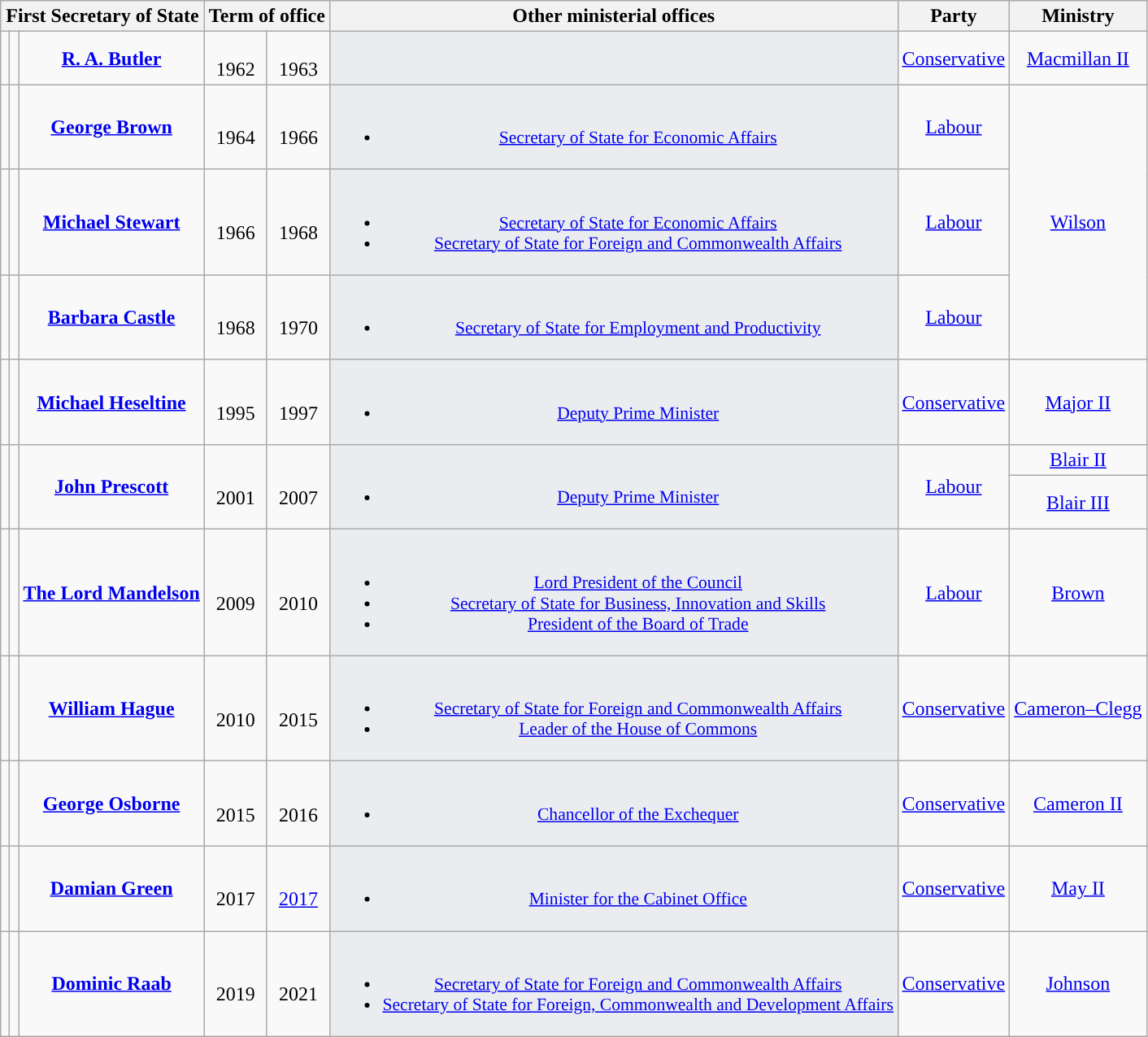<table class="wikitable" style="text-align:Center;">
<tr>
<th colspan=3>First Secretary of State</th>
<th colspan=2>Term of office</th>
<th>Other ministerial offices</th>
<th>Party</th>
<th>Ministry</th>
</tr>
<tr style="height:1em">
<td style="background-color:"></td>
<td></td>
<td><a href='#'><strong>R. A. Butler</strong></a><br></td>
<td><br>1962</td>
<td><br>1963</td>
<td style="background:#EAECF0; font-size:90%"></td>
<td><a href='#'>Conservative</a></td>
<td><a href='#'>Macmillan II</a></td>
</tr>
<tr style="height:1em">
<td style="background-color:"></td>
<td></td>
<td><a href='#'><strong>George Brown</strong></a><br></td>
<td><br>1964</td>
<td><br>1966</td>
<td style="background:#EAECF0; font-size:90%"><br><ul><li><a href='#'>Secretary of State for Economic Affairs</a></li></ul></td>
<td><a href='#'>Labour</a></td>
<td rowspan=3 ><a href='#'>Wilson<br></a></td>
</tr>
<tr style="height:1em">
<td style="background-color:"></td>
<td></td>
<td><a href='#'><strong>Michael Stewart</strong></a><br></td>
<td><br>1966</td>
<td><br>1968</td>
<td style="background:#EAECF0; font-size:90%"><br><ul><li><a href='#'>Secretary of State for Economic Affairs</a></li><li><a href='#'>Secretary of State for Foreign and Commonwealth Affairs</a></li></ul></td>
<td><a href='#'>Labour</a></td>
</tr>
<tr style="height:1em">
<td style="background-color:"></td>
<td></td>
<td><strong><a href='#'>Barbara Castle</a></strong><br></td>
<td><br>1968</td>
<td><br>1970</td>
<td style="background:#EAECF0; font-size:90%"><br><ul><li><a href='#'>Secretary of State for Employment and Productivity</a></li></ul></td>
<td><a href='#'>Labour</a></td>
</tr>
<tr style="height:1em">
<td style="background-color:"></td>
<td></td>
<td><strong><a href='#'>Michael Heseltine</a></strong><br></td>
<td><br>1995</td>
<td><br>1997</td>
<td style="background:#EAECF0; font-size:90%"><br><ul><li><a href='#'>Deputy Prime Minister</a></li></ul></td>
<td><a href='#'>Conservative</a></td>
<td><a href='#'>Major II</a></td>
</tr>
<tr style="height:1em">
<td rowspan=2 style="background-color:"></td>
<td rowspan=2></td>
<td rowspan=2><strong><a href='#'>John Prescott</a></strong><br></td>
<td rowspan=2><br>2001</td>
<td rowspan=2><br>2007</td>
<td rowspan=2 style="background:#EAECF0; font-size:90%"><br><ul><li><a href='#'>Deputy Prime Minister</a></li></ul></td>
<td rowspan=2><a href='#'>Labour</a></td>
<td><a href='#'>Blair II</a></td>
</tr>
<tr>
<td><a href='#'>Blair III</a></td>
</tr>
<tr style="height:1em">
<td style="background-color:"></td>
<td></td>
<td><a href='#'><strong>The Lord Mandelson</strong></a></td>
<td><br>2009</td>
<td><br>2010</td>
<td style="background:#EAECF0; font-size:90%"><br><ul><li><a href='#'>Lord President of the Council</a></li><li><a href='#'>Secretary of State for Business, Innovation and Skills</a></li><li><a href='#'>President of the Board of Trade</a></li></ul></td>
<td><a href='#'>Labour</a></td>
<td><a href='#'>Brown</a></td>
</tr>
<tr style="height:1em">
<td style="background-color:"></td>
<td></td>
<td><strong><a href='#'>William Hague</a></strong><br></td>
<td><br>2010</td>
<td><br>2015</td>
<td style="background:#EAECF0; font-size:90%"><br><ul><li><a href='#'>Secretary of State for Foreign and Commonwealth Affairs</a></li><li><a href='#'>Leader of the House of Commons</a></li></ul></td>
<td><a href='#'>Conservative</a></td>
<td><a href='#'>Cameron–Clegg</a><br></td>
</tr>
<tr style="height:1em">
<td style="background-color:"></td>
<td></td>
<td><strong><a href='#'>George Osborne</a></strong><br></td>
<td><br>2015</td>
<td><br>2016</td>
<td style="background:#EAECF0; font-size:90%"><br><ul><li><a href='#'>Chancellor of the Exchequer</a></li></ul></td>
<td><a href='#'>Conservative</a></td>
<td><a href='#'>Cameron II</a></td>
</tr>
<tr style="height:1em">
<td style="background-color:"></td>
<td></td>
<td><strong><a href='#'>Damian Green</a></strong><br></td>
<td><br>2017</td>
<td><a href='#'><br>2017</a></td>
<td style="background:#EAECF0; font-size:90%"><br><ul><li><a href='#'>Minister for the Cabinet Office</a></li></ul></td>
<td><a href='#'>Conservative</a></td>
<td><a href='#'>May II</a></td>
</tr>
<tr style="height:1em">
<td style="background-color:"></td>
<td></td>
<td><strong><a href='#'>Dominic Raab</a></strong><br></td>
<td><br>2019</td>
<td><br>2021</td>
<td style="background:#EAECF0; font-size:90%"><br><ul><li><a href='#'>Secretary of State for Foreign and Commonwealth Affairs</a></li><li><a href='#'>Secretary of State for Foreign, Commonwealth and Development Affairs</a></li></ul></td>
<td><a href='#'>Conservative</a></td>
<td><a href='#'>Johnson</a><br></td>
</tr>
</table>
